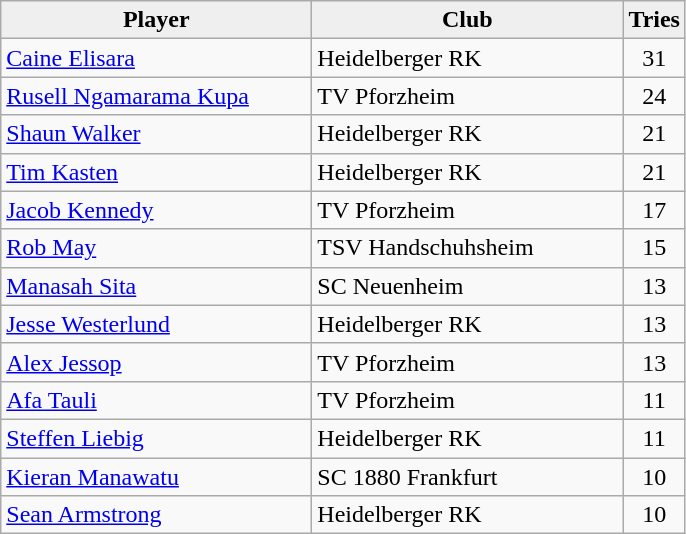<table class="wikitable" style="text-align: center;">
<tr>
<th style="background:#efefef; width:200px;">Player</th>
<th style="background:#efefef; width:200px;">Club</th>
<th style="background:#efefef; width:20px;">Tries</th>
</tr>
<tr align=left>
<td> <a href='#'>Caine Elisara</a></td>
<td>Heidelberger RK</td>
<td align=center>31</td>
</tr>
<tr align=left>
<td> <a href='#'>Rusell Ngamarama Kupa</a></td>
<td>TV Pforzheim</td>
<td align=center>24</td>
</tr>
<tr align=left>
<td> <a href='#'>Shaun Walker</a></td>
<td>Heidelberger RK</td>
<td align=center>21</td>
</tr>
<tr align=left>
<td> <a href='#'>Tim Kasten</a></td>
<td>Heidelberger RK</td>
<td align=center>21</td>
</tr>
<tr align=left>
<td> <a href='#'>Jacob Kennedy</a></td>
<td>TV Pforzheim</td>
<td align=center>17</td>
</tr>
<tr align=left>
<td> <a href='#'>Rob May</a></td>
<td>TSV Handschuhsheim</td>
<td align=center>15</td>
</tr>
<tr align=left>
<td> <a href='#'>Manasah Sita</a></td>
<td>SC Neuenheim</td>
<td align=center>13</td>
</tr>
<tr align=left>
<td> <a href='#'>Jesse Westerlund</a></td>
<td>Heidelberger RK</td>
<td align=center>13</td>
</tr>
<tr align=left>
<td> <a href='#'>Alex Jessop</a></td>
<td>TV Pforzheim</td>
<td align=center>13</td>
</tr>
<tr align=left>
<td> <a href='#'>Afa Tauli</a></td>
<td>TV Pforzheim</td>
<td align=center>11</td>
</tr>
<tr align=left>
<td> <a href='#'>Steffen Liebig</a></td>
<td>Heidelberger RK</td>
<td align=center>11</td>
</tr>
<tr align=left>
<td> <a href='#'>Kieran Manawatu</a></td>
<td>SC 1880 Frankfurt</td>
<td align=center>10</td>
</tr>
<tr align=left>
<td> <a href='#'>Sean Armstrong</a></td>
<td>Heidelberger RK</td>
<td align=center>10</td>
</tr>
</table>
